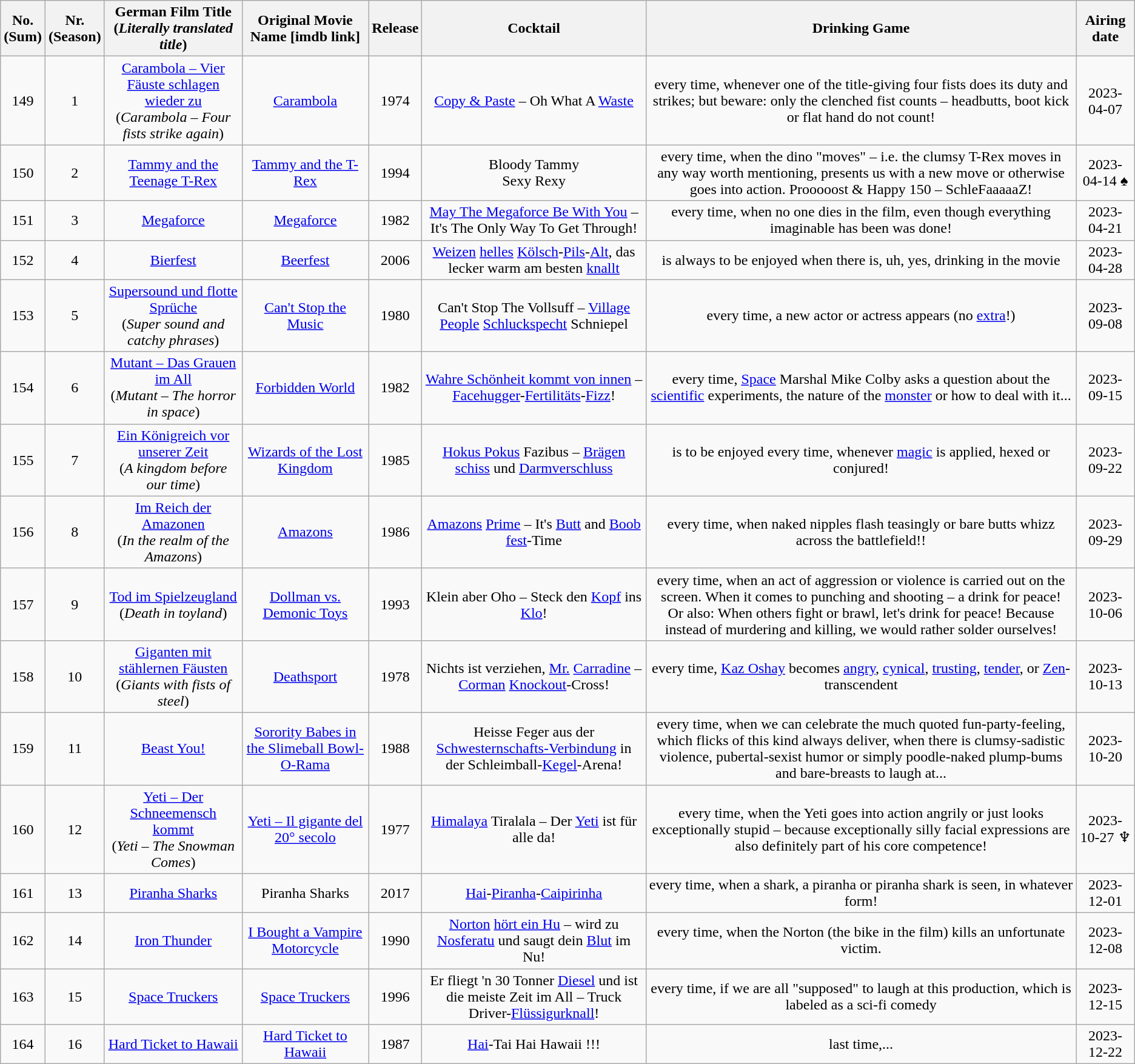<table class="wikitable sortable zebra" style="text-align:center;">
<tr>
<th>No.<br>(Sum)</th>
<th>Nr.<br>(Season)</th>
<th>German Film Title <br> (<em>Literally translated title</em>)</th>
<th>Original Movie Name [imdb link]</th>
<th>Release</th>
<th>Cocktail</th>
<th>Drinking Game</th>
<th>Airing date</th>
</tr>
<tr>
<td>149</td>
<td>1</td>
<td><a href='#'>Carambola – Vier Fäuste schlagen wieder zu</a><br>(<em>Carambola – Four fists strike again</em>)</td>
<td><a href='#'>Carambola</a></td>
<td>1974</td>
<td><a href='#'>Copy & Paste</a> – Oh What A <a href='#'>Waste</a></td>
<td>every time, whenever one of the title-giving four fists does its duty and strikes; but beware: only the clenched fist counts – headbutts, boot kick or flat hand do not count!</td>
<td>2023-04-07</td>
</tr>
<tr>
<td>150</td>
<td>2</td>
<td><a href='#'>Tammy and the Teenage T-Rex</a></td>
<td><a href='#'>Tammy and the T-Rex</a></td>
<td>1994</td>
<td>Bloody Tammy<br>Sexy Rexy</td>
<td>every time, when the dino "moves" – i.e. the clumsy T-Rex moves in any way worth mentioning, presents us with a new move or otherwise goes into action. Prooooost & Happy 150 – SchleFaaaaaZ!</td>
<td>2023-04-14 ♠</td>
</tr>
<tr>
<td>151</td>
<td>3</td>
<td><a href='#'>Megaforce</a></td>
<td><a href='#'>Megaforce</a></td>
<td>1982</td>
<td><a href='#'>May The Megaforce Be With You</a> – It's The Only Way To Get Through!</td>
<td>every time, when no one dies in the film, even though everything imaginable has been was done!</td>
<td>2023-04-21</td>
</tr>
<tr>
<td>152</td>
<td>4</td>
<td><a href='#'>Bierfest</a></td>
<td><a href='#'>Beerfest</a></td>
<td>2006</td>
<td><a href='#'>Weizen</a> <a href='#'>helles</a> <a href='#'>Kölsch</a>-<a href='#'>Pils</a>-<a href='#'>Alt</a>, das lecker warm am besten <a href='#'>knallt</a></td>
<td>is always to be enjoyed when there is, uh, yes, drinking in the movie</td>
<td>2023-04-28</td>
</tr>
<tr>
<td>153</td>
<td>5</td>
<td><a href='#'>Supersound und flotte Sprüche</a><br>(<em>Super sound and catchy phrases</em>)</td>
<td><a href='#'>Can't Stop the Music</a></td>
<td>1980</td>
<td>Can't Stop The Vollsuff – <a href='#'>Village People</a> <a href='#'>Schluckspecht</a> Schniepel</td>
<td>every time, a new actor or actress appears (no <a href='#'>extra</a>!)</td>
<td>2023-09-08</td>
</tr>
<tr>
<td>154</td>
<td>6</td>
<td><a href='#'>Mutant – Das Grauen im All</a><br>(<em>Mutant – The horror in space</em>)</td>
<td><a href='#'>Forbidden World</a></td>
<td>1982</td>
<td><a href='#'>Wahre Schönheit kommt von innen</a> – <a href='#'>Facehugger</a>-<a href='#'>Fertilitäts</a>-<a href='#'>Fizz</a>!</td>
<td>every time, <a href='#'>Space</a> Marshal Mike Colby asks a question about the <a href='#'>scientific</a> experiments, the nature of the <a href='#'>monster</a> or how to deal with it...</td>
<td>2023-09-15</td>
</tr>
<tr>
<td>155</td>
<td>7</td>
<td><a href='#'>Ein Königreich vor unserer Zeit</a><br>(<em>A kingdom before our time</em>)</td>
<td><a href='#'>Wizards of the Lost Kingdom</a></td>
<td>1985</td>
<td><a href='#'>Hokus Pokus</a> Fazibus – <a href='#'>Brägen</a> <a href='#'>schiss</a> und <a href='#'>Darmverschluss</a></td>
<td>is to be enjoyed every time, whenever <a href='#'>magic</a> is applied, hexed or conjured!</td>
<td>2023-09-22</td>
</tr>
<tr>
<td>156</td>
<td>8</td>
<td><a href='#'>Im Reich der Amazonen</a><br>(<em>In the realm of the Amazons</em>)</td>
<td><a href='#'>Amazons</a></td>
<td>1986</td>
<td><a href='#'>Amazons</a> <a href='#'>Prime</a> – It's <a href='#'>Butt</a> and <a href='#'>Boob</a> <a href='#'>fest</a>-Time</td>
<td>every time, when naked nipples flash teasingly or bare butts whizz across the battlefield!!</td>
<td>2023-09-29</td>
</tr>
<tr>
<td>157</td>
<td>9</td>
<td><a href='#'>Tod im Spielzeugland</a><br>(<em>Death in toyland</em>)</td>
<td><a href='#'>Dollman vs. Demonic Toys</a></td>
<td>1993</td>
<td>Klein aber Oho – Steck den <a href='#'>Kopf</a> ins <a href='#'>Klo</a>!</td>
<td>every time, when an act of aggression or violence is carried out on the screen. When it comes to punching and shooting – a drink for peace! <br> Or also: When others fight or brawl, let's drink for peace! Because instead of murdering and killing, we would rather solder ourselves!</td>
<td>2023-10-06</td>
</tr>
<tr>
<td>158</td>
<td>10</td>
<td><a href='#'>Giganten mit stählernen Fäusten</a><br>(<em>Giants with fists of steel</em>)</td>
<td><a href='#'>Deathsport</a></td>
<td>1978</td>
<td>Nichts ist verziehen, <a href='#'>Mr.</a> <a href='#'>Carradine</a> – <a href='#'>Corman</a> <a href='#'>Knockout</a>-Cross!</td>
<td>every time, <a href='#'>Kaz Oshay</a> becomes <a href='#'>angry</a>, <a href='#'>cynical</a>, <a href='#'>trusting</a>, <a href='#'>tender</a>, or <a href='#'>Zen</a>-transcendent</td>
<td>2023-10-13</td>
</tr>
<tr>
<td>159</td>
<td>11</td>
<td><a href='#'>Beast You!</a></td>
<td><a href='#'>Sorority Babes in the Slimeball Bowl-O-Rama</a></td>
<td>1988</td>
<td>Heisse Feger aus der <a href='#'>Schwesternschafts-Verbindung</a> in der Schleimball-<a href='#'>Kegel</a>-Arena!</td>
<td>every time, when we can celebrate the much quoted fun-party-feeling, which flicks of this kind always deliver, when there is clumsy-sadistic violence, pubertal-sexist humor or simply poodle-naked plump-bums and bare-breasts to laugh at...</td>
<td>2023-10-20</td>
</tr>
<tr>
<td>160</td>
<td>12</td>
<td><a href='#'>Yeti – Der Schneemensch kommt</a><br>(<em>Yeti –  The Snowman Comes</em>)</td>
<td><a href='#'>Yeti – Il gigante del 20° secolo</a></td>
<td>1977</td>
<td><a href='#'>Himalaya</a> Tiralala – Der <a href='#'>Yeti</a> ist für alle da!</td>
<td>every time, when the Yeti goes into action angrily or just looks exceptionally stupid – because exceptionally silly facial expressions are also definitely part of his core competence!</td>
<td>2023-10-27 ♆</td>
</tr>
<tr>
<td>161</td>
<td>13</td>
<td><a href='#'>Piranha Sharks</a></td>
<td>Piranha Sharks </td>
<td>2017</td>
<td><a href='#'>Hai</a>-<a href='#'>Piranha</a>-<a href='#'>Caipirinha</a></td>
<td>every time, when a shark, a piranha or piranha shark is seen, in whatever form!</td>
<td>2023-12-01</td>
</tr>
<tr>
<td>162</td>
<td>14</td>
<td><a href='#'>Iron Thunder</a></td>
<td><a href='#'>I Bought a Vampire Motorcycle</a></td>
<td>1990</td>
<td><a href='#'>Norton</a> <a href='#'>hört ein Hu</a> – wird zu <a href='#'>Nosferatu</a> und saugt dein <a href='#'>Blut</a> im Nu!</td>
<td>every time, when the Norton (the bike in the film) kills an unfortunate victim.</td>
<td>2023-12-08</td>
</tr>
<tr>
<td>163</td>
<td>15</td>
<td><a href='#'>Space Truckers</a></td>
<td><a href='#'>Space Truckers</a></td>
<td>1996</td>
<td>Er fliegt 'n 30 Tonner <a href='#'>Diesel</a> und ist die meiste Zeit im All – Truck Driver-<a href='#'>Flüssigurknall</a>!</td>
<td>every time, if we are all "supposed" to laugh at this production, which is labeled as a sci-fi comedy</td>
<td>2023-12-15</td>
</tr>
<tr>
<td>164</td>
<td>16</td>
<td><a href='#'>Hard Ticket to Hawaii</a></td>
<td><a href='#'>Hard Ticket to Hawaii</a></td>
<td>1987</td>
<td><a href='#'>Hai</a>-Tai Hai Hawaii !!!</td>
<td>last time,...</td>
<td>2023-12-22</td>
</tr>
</table>
